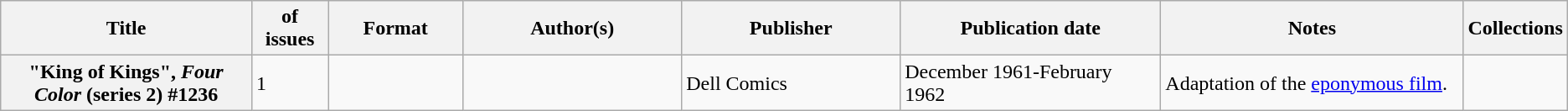<table class="wikitable">
<tr>
<th>Title</th>
<th style="width:40pt"> of issues</th>
<th style="width:75pt">Format</th>
<th style="width:125pt">Author(s)</th>
<th style="width:125pt">Publisher</th>
<th style="width:150pt">Publication date</th>
<th style="width:175pt">Notes</th>
<th>Collections</th>
</tr>
<tr>
<th>"King of Kings", <em>Four Color</em> (series 2) #1236</th>
<td>1</td>
<td></td>
<td></td>
<td>Dell Comics</td>
<td>December 1961-February 1962</td>
<td>Adaptation of the <a href='#'>eponymous film</a>.</td>
<td></td>
</tr>
</table>
